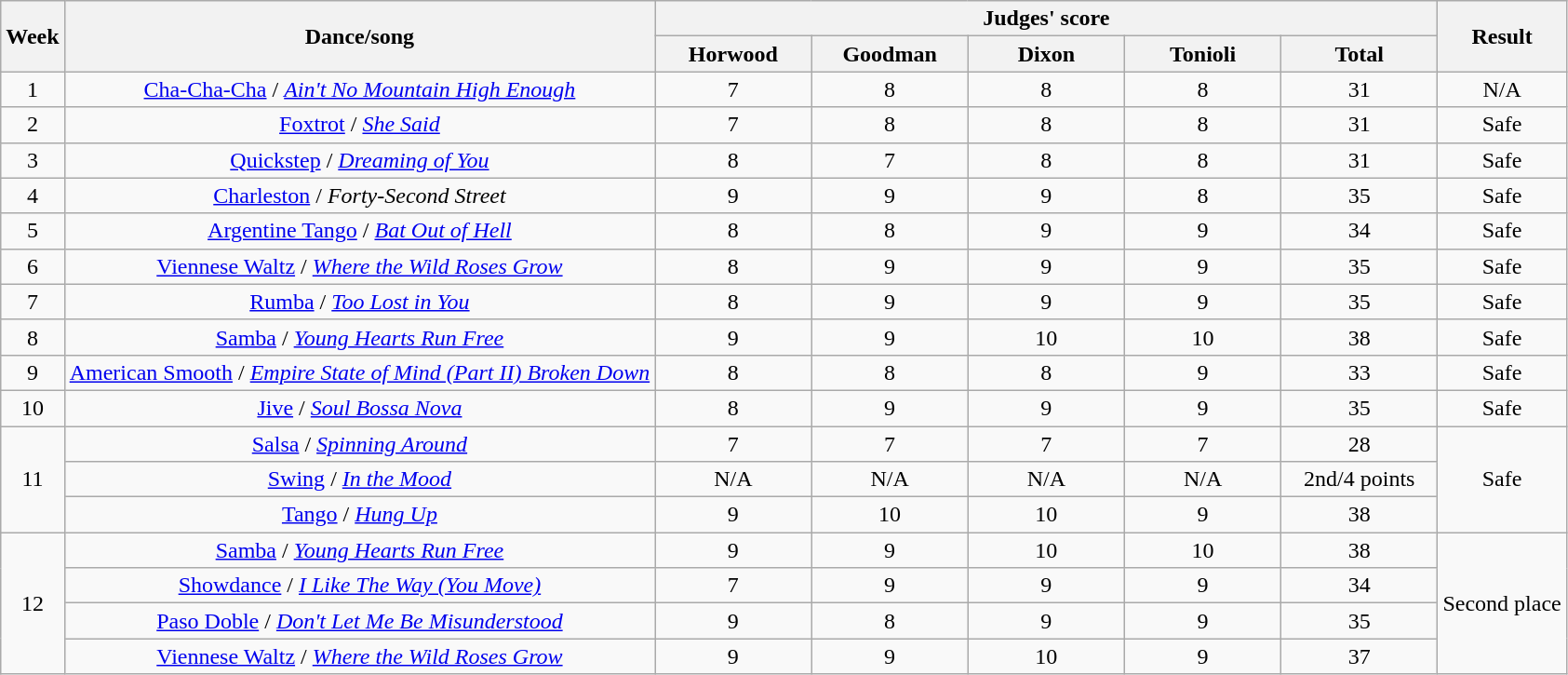<table class="wikitable" style="text-align:center;">
<tr>
<th rowspan="2">Week</th>
<th rowspan="2">Dance/song</th>
<th colspan="5">Judges' score</th>
<th rowspan="2">Result</th>
</tr>
<tr>
<th style="width:10%;">Horwood</th>
<th style="width:10%;">Goodman</th>
<th style="width:10%;">Dixon</th>
<th style="width:10%;">Tonioli</th>
<th style="width:10%;">Total</th>
</tr>
<tr>
<td>1</td>
<td><a href='#'>Cha-Cha-Cha</a> / <em><a href='#'>Ain't No Mountain High Enough</a></em></td>
<td>7</td>
<td>8</td>
<td>8</td>
<td>8</td>
<td>31</td>
<td>N/A</td>
</tr>
<tr>
<td>2</td>
<td><a href='#'>Foxtrot</a> / <em><a href='#'>She Said</a></em></td>
<td>7</td>
<td>8</td>
<td>8</td>
<td>8</td>
<td>31</td>
<td>Safe</td>
</tr>
<tr>
<td>3</td>
<td><a href='#'>Quickstep</a> / <em><a href='#'>Dreaming of You</a></em></td>
<td>8</td>
<td>7</td>
<td>8</td>
<td>8</td>
<td>31</td>
<td>Safe</td>
</tr>
<tr>
<td>4</td>
<td><a href='#'>Charleston</a> / <em>Forty-Second Street</em></td>
<td>9</td>
<td>9</td>
<td>9</td>
<td>8</td>
<td>35</td>
<td>Safe</td>
</tr>
<tr>
<td>5</td>
<td><a href='#'>Argentine Tango</a> / <em><a href='#'>Bat Out of Hell</a></em></td>
<td>8</td>
<td>8</td>
<td>9</td>
<td>9</td>
<td>34</td>
<td>Safe</td>
</tr>
<tr>
<td>6</td>
<td><a href='#'>Viennese Waltz</a> / <em><a href='#'>Where the Wild Roses Grow</a></em></td>
<td>8</td>
<td>9</td>
<td>9</td>
<td>9</td>
<td>35</td>
<td>Safe</td>
</tr>
<tr>
<td>7</td>
<td><a href='#'>Rumba</a> / <em><a href='#'>Too Lost in You</a></em></td>
<td>8</td>
<td>9</td>
<td>9</td>
<td>9</td>
<td>35</td>
<td>Safe</td>
</tr>
<tr>
<td>8</td>
<td><a href='#'>Samba</a> / <em><a href='#'>Young Hearts Run Free</a></em></td>
<td>9</td>
<td>9</td>
<td>10</td>
<td>10</td>
<td>38</td>
<td>Safe</td>
</tr>
<tr>
<td>9</td>
<td><a href='#'>American Smooth</a> / <em><a href='#'>Empire State of Mind (Part II) Broken Down</a></em></td>
<td>8</td>
<td>8</td>
<td>8</td>
<td>9</td>
<td>33</td>
<td>Safe</td>
</tr>
<tr>
<td>10</td>
<td><a href='#'>Jive</a> / <em><a href='#'>Soul Bossa Nova</a></em></td>
<td>8</td>
<td>9</td>
<td>9</td>
<td>9</td>
<td>35</td>
<td>Safe</td>
</tr>
<tr>
<td rowspan="3">11</td>
<td><a href='#'>Salsa</a> / <em><a href='#'>Spinning Around</a></em></td>
<td>7</td>
<td>7</td>
<td>7</td>
<td>7</td>
<td>28</td>
<td rowspan="3">Safe</td>
</tr>
<tr>
<td><a href='#'>Swing</a> / <em><a href='#'>In the Mood</a></em></td>
<td>N/A</td>
<td>N/A</td>
<td>N/A</td>
<td>N/A</td>
<td>2nd/4 points</td>
</tr>
<tr>
<td><a href='#'>Tango</a> / <em><a href='#'>Hung Up</a></em></td>
<td>9</td>
<td>10</td>
<td>10</td>
<td>9</td>
<td>38</td>
</tr>
<tr>
<td rowspan="4">12</td>
<td><a href='#'>Samba</a> / <em><a href='#'>Young Hearts Run Free</a></em></td>
<td>9</td>
<td>9</td>
<td>10</td>
<td>10</td>
<td>38</td>
<td rowspan="4">Second place</td>
</tr>
<tr>
<td><a href='#'>Showdance</a> / <em><a href='#'>I Like The Way (You Move)</a></em></td>
<td>7</td>
<td>9</td>
<td>9</td>
<td>9</td>
<td>34</td>
</tr>
<tr>
<td><a href='#'>Paso Doble</a> / <em><a href='#'>Don't Let Me Be Misunderstood</a></em></td>
<td>9</td>
<td>8</td>
<td>9</td>
<td>9</td>
<td>35</td>
</tr>
<tr>
<td><a href='#'>Viennese Waltz</a> / <em><a href='#'>Where the Wild Roses Grow</a></em></td>
<td>9</td>
<td>9</td>
<td>10</td>
<td>9</td>
<td>37</td>
</tr>
</table>
